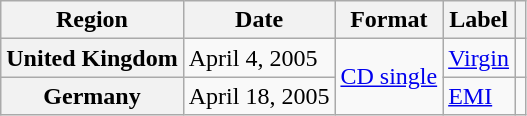<table class="wikitable plainrowheaders">
<tr>
<th scope="col">Region</th>
<th scope="col">Date</th>
<th scope="col">Format</th>
<th scope="col">Label</th>
<th scope="col"></th>
</tr>
<tr>
<th scope="row">United Kingdom</th>
<td>April 4, 2005</td>
<td rowspan="2"><a href='#'>CD single</a></td>
<td><a href='#'>Virgin</a></td>
<td align="center"></td>
</tr>
<tr>
<th scope="row">Germany</th>
<td>April 18, 2005</td>
<td><a href='#'>EMI</a></td>
<td align="center"></td>
</tr>
</table>
